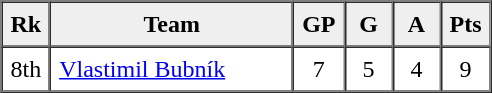<table border=1 cellpadding=5 cellspacing=0>
<tr>
<th bgcolor="#efefef" width="20">Rk</th>
<th bgcolor="#efefef" width="150">Team</th>
<th bgcolor="#efefef" width="20">GP</th>
<th bgcolor="#efefef" width="20">G</th>
<th bgcolor="#efefef" width="20">A</th>
<th bgcolor="#efefef" width="20">Pts</th>
</tr>
<tr align=center>
<td>8th</td>
<td align=left> <a href='#'>Vlastimil Bubník</a></td>
<td>7</td>
<td>5</td>
<td>4</td>
<td>9</td>
</tr>
</table>
